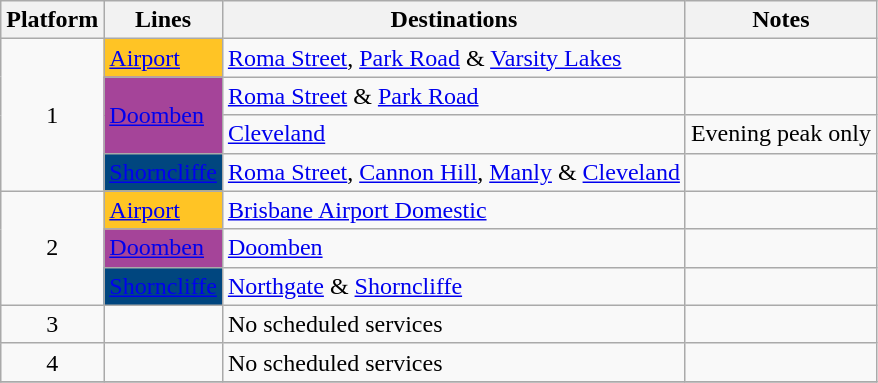<table class="wikitable" style="float: none; margin: 0.5em; ">
<tr>
<th>Platform</th>
<th>Lines</th>
<th>Destinations</th>
<th>Notes</th>
</tr>
<tr>
<td rowspan="4" style="text-align:center;">1</td>
<td style=background:#FFC425><a href='#'><span>Airport</span></a></td>
<td><a href='#'>Roma Street</a>, <a href='#'>Park Road</a> & <a href='#'>Varsity Lakes</a></td>
<td></td>
</tr>
<tr>
<td rowspan="2" style=background:#A54499><a href='#'><span>Doomben</span></a></td>
<td><a href='#'>Roma Street</a> & <a href='#'>Park Road</a></td>
<td></td>
</tr>
<tr>
<td><a href='#'>Cleveland</a></td>
<td>Evening peak only</td>
</tr>
<tr>
<td style=background:#00467f><a href='#'><span>Shorncliffe</span></a></td>
<td><a href='#'>Roma Street</a>, <a href='#'>Cannon Hill</a>, <a href='#'>Manly</a> & <a href='#'>Cleveland</a></td>
<td></td>
</tr>
<tr>
<td rowspan="3" style="text-align:center;">2</td>
<td style=background:#FFC425><a href='#'><span>Airport</span></a></td>
<td><a href='#'>Brisbane Airport Domestic</a></td>
<td></td>
</tr>
<tr>
<td style=background:#A54499><a href='#'><span>Doomben</span></a></td>
<td><a href='#'>Doomben</a></td>
<td></td>
</tr>
<tr>
<td style=background:#00467f><a href='#'><span>Shorncliffe</span></a></td>
<td><a href='#'>Northgate</a> & <a href='#'>Shorncliffe</a></td>
<td></td>
</tr>
<tr>
<td style="text-align:center;">3</td>
<td></td>
<td>No scheduled services</td>
<td></td>
</tr>
<tr>
<td style="text-align:center;">4</td>
<td></td>
<td>No scheduled services</td>
<td></td>
</tr>
<tr>
</tr>
</table>
